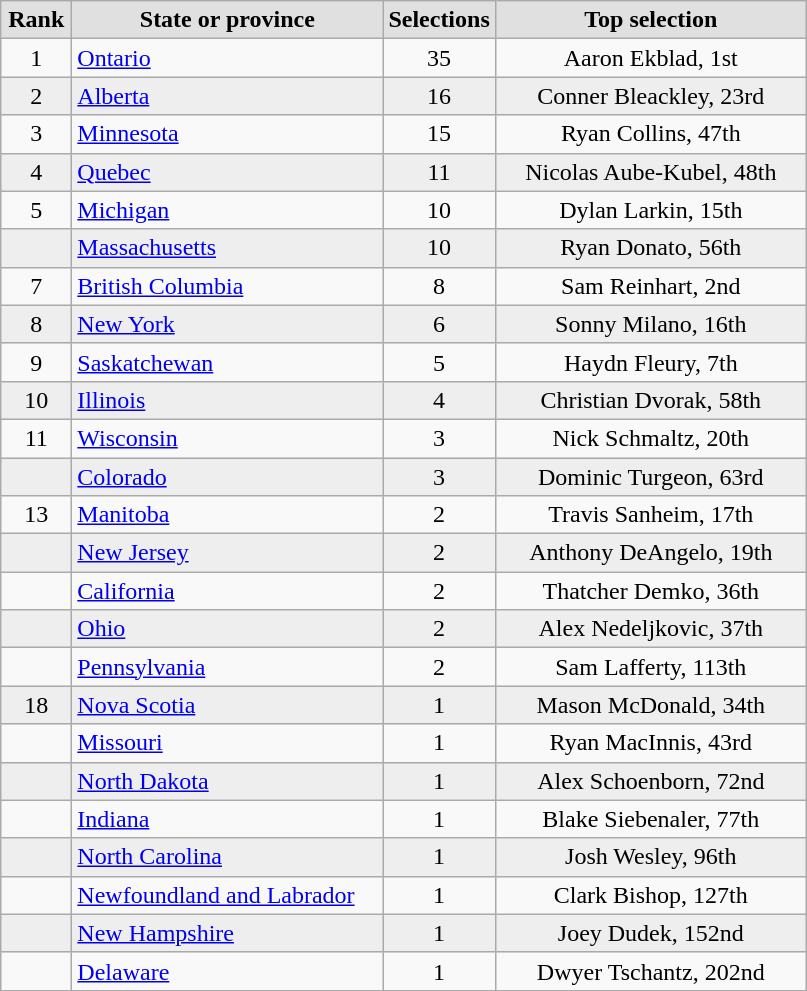<table class="wikitable" style="text-align: center">
<tr>
<th style="background:#e0e0e0; width:2.5em;">Rank</th>
<th style="background:#e0e0e0; width:12.5em;">State or province</th>
<th style="background:#e0e0e0; width:4em;">Selections</th>
<th style="background:#e0e0e0; width:12.5em;">Top selection</th>
</tr>
<tr>
<td>1</td>
<td style="text-align:left;"> <a href='#'>Ontario</a></td>
<td>35</td>
<td>Aaron Ekblad, 1st<br></td>
</tr>
<tr bgcolor="eeeeee">
<td>2</td>
<td style="text-align:left;"> <a href='#'>Alberta</a></td>
<td>16</td>
<td>Conner Bleackley, 23rd<br></td>
</tr>
<tr>
<td>3</td>
<td style="text-align:left;"> <a href='#'>Minnesota</a></td>
<td>15</td>
<td>Ryan Collins, 47th<br></td>
</tr>
<tr bgcolor="eeeeee">
<td>4</td>
<td style="text-align:left;"> <a href='#'>Quebec</a></td>
<td>11</td>
<td>Nicolas Aube-Kubel, 48th<br></td>
</tr>
<tr>
<td>5</td>
<td style="text-align:left;"> <a href='#'>Michigan</a></td>
<td>10</td>
<td>Dylan Larkin, 15th<br></td>
</tr>
<tr bgcolor="eeeeee">
<td></td>
<td style="text-align:left;"> <a href='#'>Massachusetts</a></td>
<td>10</td>
<td>Ryan Donato, 56th<br></td>
</tr>
<tr>
<td>7</td>
<td style="text-align:left;"> <a href='#'>British Columbia</a></td>
<td>8</td>
<td>Sam Reinhart, 2nd<br></td>
</tr>
<tr bgcolor="eeeeee">
<td>8</td>
<td style="text-align:left;"> <a href='#'>New York</a></td>
<td>6</td>
<td>Sonny Milano, 16th<br></td>
</tr>
<tr>
<td>9</td>
<td style="text-align:left;"> <a href='#'>Saskatchewan</a></td>
<td>5</td>
<td>Haydn Fleury, 7th<br></td>
</tr>
<tr bgcolor="eeeeee">
<td>10</td>
<td style="text-align:left;"> <a href='#'>Illinois</a></td>
<td>4</td>
<td>Christian Dvorak, 58th<br></td>
</tr>
<tr>
<td>11</td>
<td style="text-align:left;"> <a href='#'>Wisconsin</a></td>
<td>3</td>
<td>Nick Schmaltz, 20th<br></td>
</tr>
<tr bgcolor="eeeeee">
<td></td>
<td style="text-align:left;"> <a href='#'>Colorado</a></td>
<td>3</td>
<td>Dominic Turgeon, 63rd<br></td>
</tr>
<tr>
<td>13</td>
<td style="text-align:left;"> <a href='#'>Manitoba</a></td>
<td>2</td>
<td>Travis Sanheim, 17th<br></td>
</tr>
<tr bgcolor="eeeeee">
<td></td>
<td style="text-align:left;"> <a href='#'>New Jersey</a></td>
<td>2</td>
<td>Anthony DeAngelo, 19th<br></td>
</tr>
<tr>
<td></td>
<td style="text-align:left;"> <a href='#'>California</a></td>
<td>2</td>
<td>Thatcher Demko, 36th<br></td>
</tr>
<tr bgcolor="eeeeee">
<td></td>
<td style="text-align:left;"> <a href='#'>Ohio</a></td>
<td>2</td>
<td>Alex Nedeljkovic, 37th<br></td>
</tr>
<tr>
<td></td>
<td style="text-align:left;"> <a href='#'>Pennsylvania</a></td>
<td>2</td>
<td>Sam Lafferty, 113th<br></td>
</tr>
<tr bgcolor="eeeeee">
<td>18</td>
<td style="text-align:left;"> <a href='#'>Nova Scotia</a></td>
<td>1</td>
<td>Mason McDonald, 34th</td>
</tr>
<tr>
<td></td>
<td style="text-align:left;"> <a href='#'>Missouri</a></td>
<td>1</td>
<td>Ryan MacInnis, 43rd</td>
</tr>
<tr bgcolor="eeeeee">
<td></td>
<td style="text-align:left;"> <a href='#'>North Dakota</a></td>
<td>1</td>
<td>Alex Schoenborn, 72nd</td>
</tr>
<tr>
<td></td>
<td style="text-align:left;"> <a href='#'>Indiana</a></td>
<td>1</td>
<td>Blake Siebenaler, 77th</td>
</tr>
<tr bgcolor="eeeeee">
<td></td>
<td style="text-align:left;"> <a href='#'>North Carolina</a></td>
<td>1</td>
<td>Josh Wesley, 96th</td>
</tr>
<tr>
<td></td>
<td style="text-align:left;"> <a href='#'>Newfoundland and Labrador</a></td>
<td>1</td>
<td>Clark Bishop, 127th</td>
</tr>
<tr bgcolor="eeeeee">
<td></td>
<td style="text-align:left;"> <a href='#'>New Hampshire</a></td>
<td>1</td>
<td>Joey Dudek, 152nd</td>
</tr>
<tr>
<td></td>
<td style="text-align:left;"> <a href='#'>Delaware</a></td>
<td>1</td>
<td>Dwyer Tschantz, 202nd</td>
</tr>
</table>
